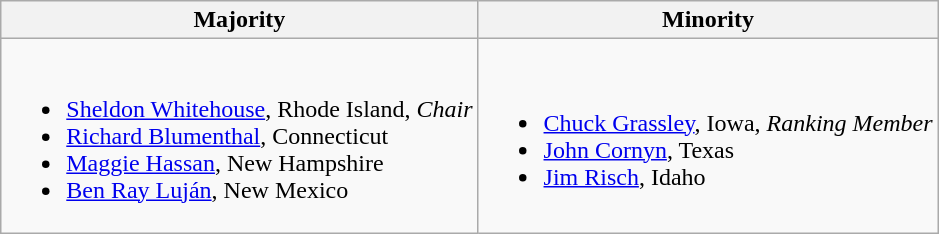<table class=wikitable>
<tr>
<th>Majority</th>
<th>Minority</th>
</tr>
<tr>
<td><br><ul><li><a href='#'>Sheldon Whitehouse</a>, Rhode Island, <em>Chair</em></li><li><a href='#'>Richard Blumenthal</a>, Connecticut</li><li><a href='#'>Maggie Hassan</a>, New Hampshire</li><li><a href='#'>Ben Ray Luján</a>, New Mexico</li></ul></td>
<td><br><ul><li><a href='#'>Chuck Grassley</a>, Iowa, <em>Ranking Member</em></li><li><a href='#'>John Cornyn</a>, Texas</li><li><a href='#'>Jim Risch</a>, Idaho</li></ul></td>
</tr>
</table>
